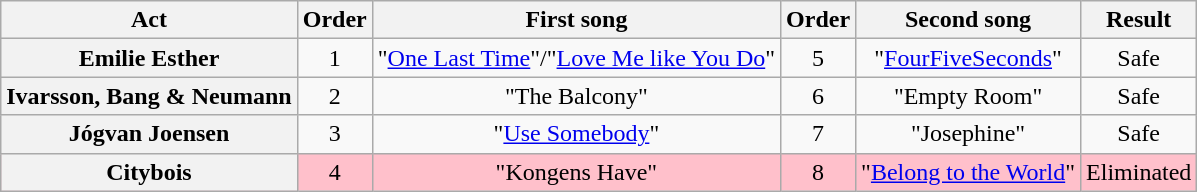<table class="wikitable plainrowheaders" style="text-align:center;">
<tr>
<th>Act</th>
<th>Order</th>
<th>First song</th>
<th>Order</th>
<th>Second song</th>
<th>Result</th>
</tr>
<tr>
<th scope=row>Emilie Esther</th>
<td>1</td>
<td>"<a href='#'>One Last Time</a>"/"<a href='#'>Love Me like You Do</a>"</td>
<td>5</td>
<td>"<a href='#'>FourFiveSeconds</a>"</td>
<td>Safe</td>
</tr>
<tr>
<th scope=row>Ivarsson, Bang & Neumann</th>
<td>2</td>
<td>"The Balcony"</td>
<td>6</td>
<td>"Empty Room"</td>
<td>Safe</td>
</tr>
<tr>
<th scope=row>Jógvan Joensen</th>
<td>3</td>
<td>"<a href='#'>Use Somebody</a>"</td>
<td>7</td>
<td>"Josephine"</td>
<td>Safe</td>
</tr>
<tr style="background:pink;">
<th scope=row>Citybois</th>
<td>4</td>
<td>"Kongens Have"</td>
<td>8</td>
<td>"<a href='#'>Belong to the World</a>"</td>
<td>Eliminated</td>
</tr>
</table>
